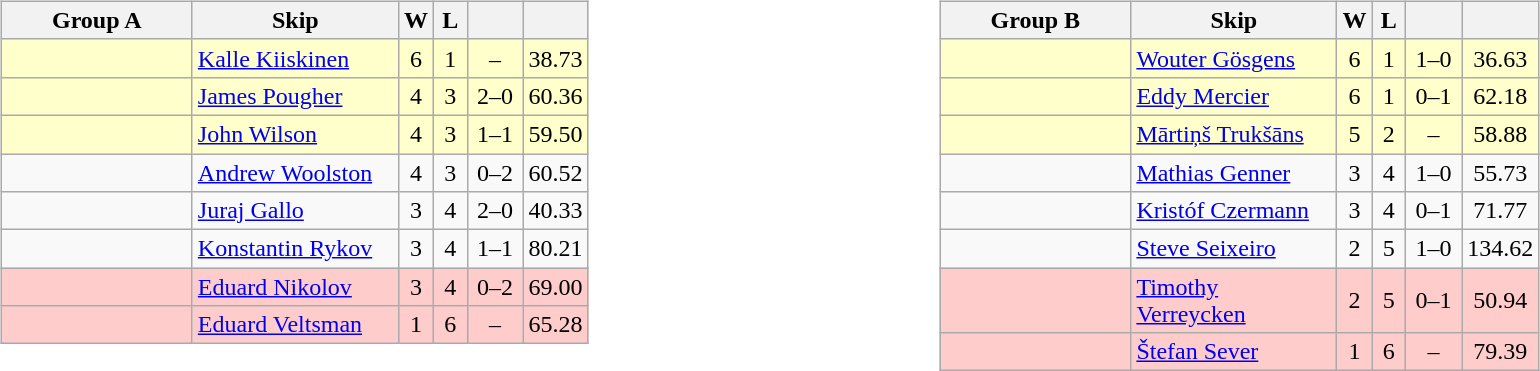<table>
<tr>
<td valign=top width=10%><br><table class="wikitable" style="text-align: center;">
<tr>
<th width=120>Group A</th>
<th width=130>Skip</th>
<th width=15>W</th>
<th width=15>L</th>
<th width=30></th>
<th width=15></th>
</tr>
<tr bgcolor=#ffffcc>
<td style="text-align:left;"></td>
<td style="text-align:left;"><a href='#'>Kalle Kiiskinen</a></td>
<td>6</td>
<td>1</td>
<td>–</td>
<td>38.73</td>
</tr>
<tr bgcolor=#ffffcc>
<td style="text-align:left;"></td>
<td style="text-align:left;"><a href='#'>James Pougher</a></td>
<td>4</td>
<td>3</td>
<td>2–0</td>
<td>60.36</td>
</tr>
<tr bgcolor=#ffffcc>
<td style="text-align:left;"></td>
<td style="text-align:left;"><a href='#'>John Wilson</a></td>
<td>4</td>
<td>3</td>
<td>1–1</td>
<td>59.50</td>
</tr>
<tr>
<td style="text-align:left;"></td>
<td style="text-align:left;"><a href='#'>Andrew Woolston</a></td>
<td>4</td>
<td>3</td>
<td>0–2</td>
<td>60.52</td>
</tr>
<tr>
<td style="text-align:left;"></td>
<td style="text-align:left;"><a href='#'>Juraj Gallo</a></td>
<td>3</td>
<td>4</td>
<td>2–0</td>
<td>40.33</td>
</tr>
<tr>
<td style="text-align:left;"></td>
<td style="text-align:left;"><a href='#'>Konstantin Rykov</a></td>
<td>3</td>
<td>4</td>
<td>1–1</td>
<td>80.21</td>
</tr>
<tr bgcolor=#ffcccc>
<td style="text-align:left;"></td>
<td style="text-align:left;"><a href='#'>Eduard Nikolov</a></td>
<td>3</td>
<td>4</td>
<td>0–2</td>
<td>69.00</td>
</tr>
<tr bgcolor=#ffcccc>
<td style="text-align:left;"></td>
<td style="text-align:left;"><a href='#'>Eduard Veltsman</a></td>
<td>1</td>
<td>6</td>
<td>–</td>
<td>65.28</td>
</tr>
</table>
</td>
<td valign=top width=10%><br><table class="wikitable" style="text-align: center;">
<tr>
<th width=120>Group B</th>
<th width=130>Skip</th>
<th width=15>W</th>
<th width=15>L</th>
<th width=30></th>
<th width=15></th>
</tr>
<tr bgcolor=#ffffcc>
<td style="text-align:left;"></td>
<td style="text-align:left;"><a href='#'>Wouter Gösgens</a></td>
<td>6</td>
<td>1</td>
<td>1–0</td>
<td>36.63</td>
</tr>
<tr bgcolor=#ffffcc>
<td style="text-align:left;"></td>
<td style="text-align:left;"><a href='#'>Eddy Mercier</a></td>
<td>6</td>
<td>1</td>
<td>0–1</td>
<td>62.18</td>
</tr>
<tr bgcolor=#ffffcc>
<td style="text-align:left;"></td>
<td style="text-align:left;"><a href='#'>Mārtiņš Trukšāns</a></td>
<td>5</td>
<td>2</td>
<td>–</td>
<td>58.88</td>
</tr>
<tr>
<td style="text-align:left;"></td>
<td style="text-align:left;"><a href='#'>Mathias Genner</a></td>
<td>3</td>
<td>4</td>
<td>1–0</td>
<td>55.73</td>
</tr>
<tr>
<td style="text-align:left;"></td>
<td style="text-align:left;"><a href='#'>Kristóf Czermann</a></td>
<td>3</td>
<td>4</td>
<td>0–1</td>
<td>71.77</td>
</tr>
<tr>
<td style="text-align:left;"></td>
<td style="text-align:left;"><a href='#'>Steve Seixeiro</a></td>
<td>2</td>
<td>5</td>
<td>1–0</td>
<td>134.62</td>
</tr>
<tr bgcolor=#ffcccc>
<td style="text-align:left;"></td>
<td style="text-align:left;"><a href='#'>Timothy Verreycken</a></td>
<td>2</td>
<td>5</td>
<td>0–1</td>
<td>50.94</td>
</tr>
<tr bgcolor=#ffcccc>
<td style="text-align:left;"></td>
<td style="text-align:left;"><a href='#'>Štefan Sever</a></td>
<td>1</td>
<td>6</td>
<td>–</td>
<td>79.39</td>
</tr>
</table>
</td>
</tr>
</table>
